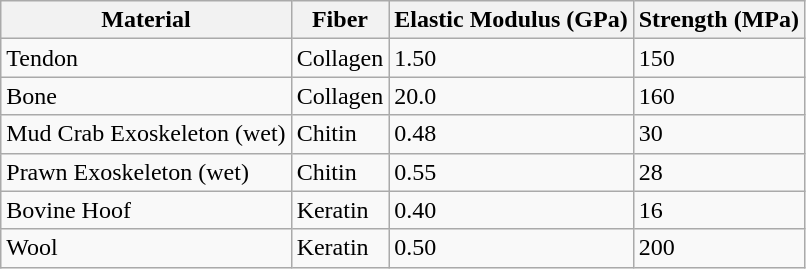<table class="wikitable">
<tr>
<th>Material</th>
<th>Fiber</th>
<th>Elastic Modulus (GPa)</th>
<th>Strength (MPa)</th>
</tr>
<tr>
<td>Tendon</td>
<td>Collagen</td>
<td>1.50</td>
<td>150</td>
</tr>
<tr>
<td>Bone</td>
<td>Collagen</td>
<td>20.0</td>
<td>160</td>
</tr>
<tr>
<td>Mud Crab Exoskeleton (wet)</td>
<td>Chitin</td>
<td>0.48</td>
<td>30</td>
</tr>
<tr>
<td>Prawn Exoskeleton (wet)</td>
<td>Chitin</td>
<td>0.55</td>
<td>28</td>
</tr>
<tr>
<td>Bovine Hoof</td>
<td>Keratin</td>
<td>0.40</td>
<td>16</td>
</tr>
<tr>
<td>Wool</td>
<td>Keratin</td>
<td>0.50</td>
<td>200</td>
</tr>
</table>
